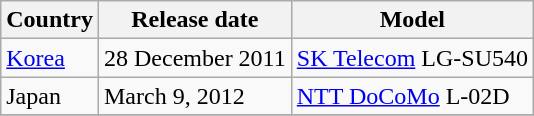<table class="wikitable">
<tr>
<th>Country</th>
<th>Release date</th>
<th>Model</th>
</tr>
<tr>
<td><a href='#'>Korea</a></td>
<td>28 December 2011</td>
<td><a href='#'>SK Telecom</a> LG-SU540</td>
</tr>
<tr>
<td>Japan</td>
<td>March 9, 2012</td>
<td><a href='#'>NTT DoCoMo</a> L-02D</td>
</tr>
<tr>
</tr>
</table>
